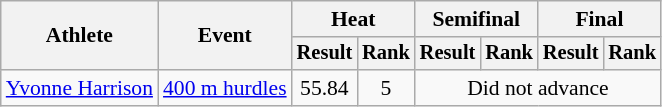<table class=wikitable style="font-size:90%">
<tr>
<th rowspan="2">Athlete</th>
<th rowspan="2">Event</th>
<th colspan="2">Heat</th>
<th colspan="2">Semifinal</th>
<th colspan="2">Final</th>
</tr>
<tr style="font-size:95%">
<th>Result</th>
<th>Rank</th>
<th>Result</th>
<th>Rank</th>
<th>Result</th>
<th>Rank</th>
</tr>
<tr align=center>
<td align=left><a href='#'>Yvonne Harrison</a></td>
<td align=left><a href='#'>400 m hurdles</a></td>
<td>55.84</td>
<td>5</td>
<td colspan=4>Did not advance</td>
</tr>
</table>
